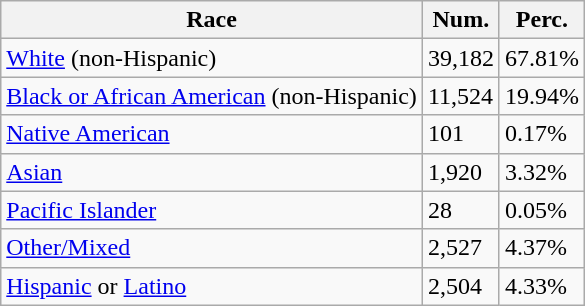<table class="wikitable">
<tr>
<th>Race</th>
<th>Num.</th>
<th>Perc.</th>
</tr>
<tr>
<td><a href='#'>White</a> (non-Hispanic)</td>
<td>39,182</td>
<td>67.81%</td>
</tr>
<tr>
<td><a href='#'>Black or African American</a> (non-Hispanic)</td>
<td>11,524</td>
<td>19.94%</td>
</tr>
<tr>
<td><a href='#'>Native American</a></td>
<td>101</td>
<td>0.17%</td>
</tr>
<tr>
<td><a href='#'>Asian</a></td>
<td>1,920</td>
<td>3.32%</td>
</tr>
<tr>
<td><a href='#'>Pacific Islander</a></td>
<td>28</td>
<td>0.05%</td>
</tr>
<tr>
<td><a href='#'>Other/Mixed</a></td>
<td>2,527</td>
<td>4.37%</td>
</tr>
<tr>
<td><a href='#'>Hispanic</a> or <a href='#'>Latino</a></td>
<td>2,504</td>
<td>4.33%</td>
</tr>
</table>
